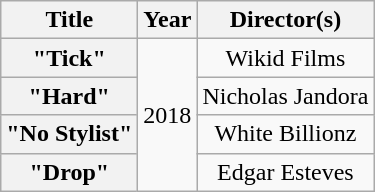<table class="wikitable plainrowheaders" style="text-align:center;">
<tr>
<th>Title</th>
<th>Year</th>
<th>Director(s)</th>
</tr>
<tr>
<th scope="row">"Tick"<br></th>
<td rowspan="4">2018</td>
<td>Wikid Films</td>
</tr>
<tr>
<th scope="row">"Hard"<br></th>
<td>Nicholas Jandora</td>
</tr>
<tr>
<th scope="row">"No Stylist"<br></th>
<td>White Billionz</td>
</tr>
<tr>
<th scope="row">"Drop"<br></th>
<td>Edgar Esteves</td>
</tr>
</table>
